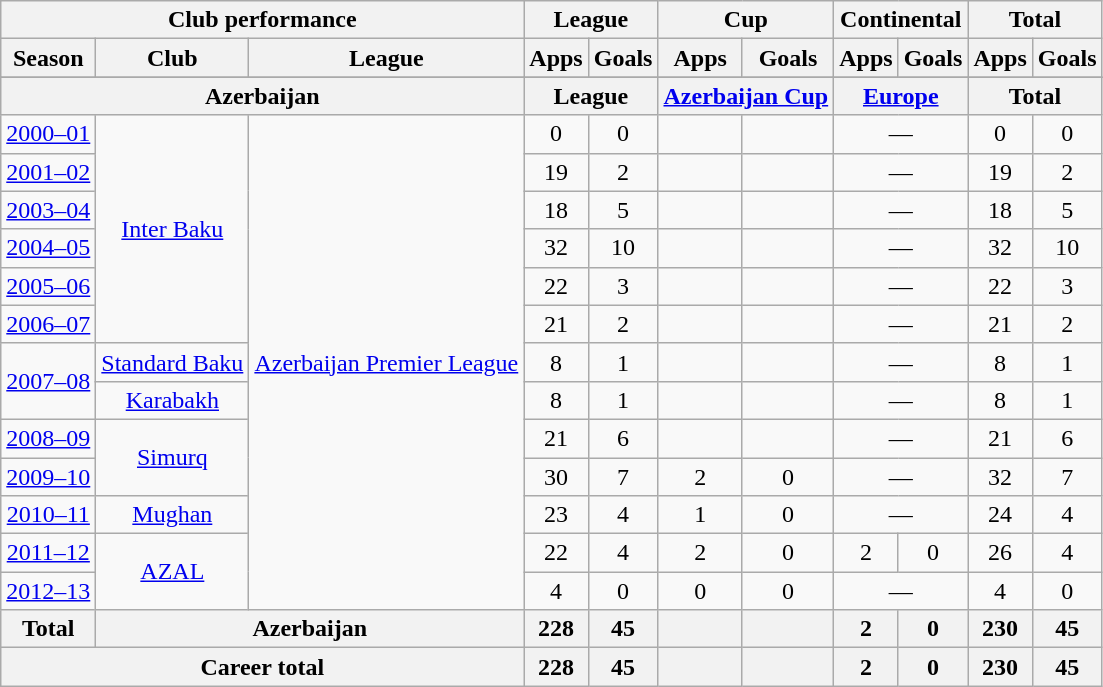<table class="wikitable" style="text-align:center">
<tr>
<th colspan=3>Club performance</th>
<th colspan=2>League</th>
<th colspan=2>Cup</th>
<th colspan=2>Continental</th>
<th colspan=2>Total</th>
</tr>
<tr>
<th>Season</th>
<th>Club</th>
<th>League</th>
<th>Apps</th>
<th>Goals</th>
<th>Apps</th>
<th>Goals</th>
<th>Apps</th>
<th>Goals</th>
<th>Apps</th>
<th>Goals</th>
</tr>
<tr>
</tr>
<tr>
<th colspan=3>Azerbaijan</th>
<th colspan=2>League</th>
<th colspan=2><a href='#'>Azerbaijan Cup</a></th>
<th colspan=2><a href='#'>Europe</a></th>
<th colspan=2>Total</th>
</tr>
<tr>
<td><a href='#'>2000–01</a></td>
<td rowspan="6"><a href='#'>Inter Baku</a></td>
<td rowspan="13"><a href='#'>Azerbaijan Premier League</a></td>
<td>0</td>
<td>0</td>
<td></td>
<td></td>
<td colspan="2">—</td>
<td>0</td>
<td>0</td>
</tr>
<tr>
<td><a href='#'>2001–02</a></td>
<td>19</td>
<td>2</td>
<td></td>
<td></td>
<td colspan="2">—</td>
<td>19</td>
<td>2</td>
</tr>
<tr>
<td><a href='#'>2003–04</a></td>
<td>18</td>
<td>5</td>
<td></td>
<td></td>
<td colspan="2">—</td>
<td>18</td>
<td>5</td>
</tr>
<tr>
<td><a href='#'>2004–05</a></td>
<td>32</td>
<td>10</td>
<td></td>
<td></td>
<td colspan="2">—</td>
<td>32</td>
<td>10</td>
</tr>
<tr>
<td><a href='#'>2005–06</a></td>
<td>22</td>
<td>3</td>
<td></td>
<td></td>
<td colspan="2">—</td>
<td>22</td>
<td>3</td>
</tr>
<tr>
<td><a href='#'>2006–07</a></td>
<td>21</td>
<td>2</td>
<td></td>
<td></td>
<td colspan="2">—</td>
<td>21</td>
<td>2</td>
</tr>
<tr>
<td rowspan="2"><a href='#'>2007–08</a></td>
<td><a href='#'>Standard Baku</a></td>
<td>8</td>
<td>1</td>
<td></td>
<td></td>
<td colspan="2">—</td>
<td>8</td>
<td>1</td>
</tr>
<tr>
<td><a href='#'>Karabakh</a></td>
<td>8</td>
<td>1</td>
<td></td>
<td></td>
<td colspan="2">—</td>
<td>8</td>
<td>1</td>
</tr>
<tr>
<td><a href='#'>2008–09</a></td>
<td rowspan="2"><a href='#'>Simurq</a></td>
<td>21</td>
<td>6</td>
<td></td>
<td></td>
<td colspan="2">—</td>
<td>21</td>
<td>6</td>
</tr>
<tr>
<td><a href='#'>2009–10</a></td>
<td>30</td>
<td>7</td>
<td>2</td>
<td>0</td>
<td colspan="2">—</td>
<td>32</td>
<td>7</td>
</tr>
<tr>
<td><a href='#'>2010–11</a></td>
<td><a href='#'>Mughan</a></td>
<td>23</td>
<td>4</td>
<td>1</td>
<td>0</td>
<td colspan="2">—</td>
<td>24</td>
<td>4</td>
</tr>
<tr>
<td><a href='#'>2011–12</a></td>
<td rowspan="2"><a href='#'>AZAL</a></td>
<td>22</td>
<td>4</td>
<td>2</td>
<td>0</td>
<td>2</td>
<td>0</td>
<td>26</td>
<td>4</td>
</tr>
<tr>
<td><a href='#'>2012–13</a></td>
<td>4</td>
<td>0</td>
<td>0</td>
<td>0</td>
<td colspan="2">—</td>
<td>4</td>
<td>0</td>
</tr>
<tr>
<th rowspan=1>Total</th>
<th colspan=2>Azerbaijan</th>
<th>228</th>
<th>45</th>
<th></th>
<th></th>
<th>2</th>
<th>0</th>
<th>230</th>
<th>45</th>
</tr>
<tr>
<th colspan=3>Career total</th>
<th>228</th>
<th>45</th>
<th></th>
<th></th>
<th>2</th>
<th>0</th>
<th>230</th>
<th>45</th>
</tr>
</table>
